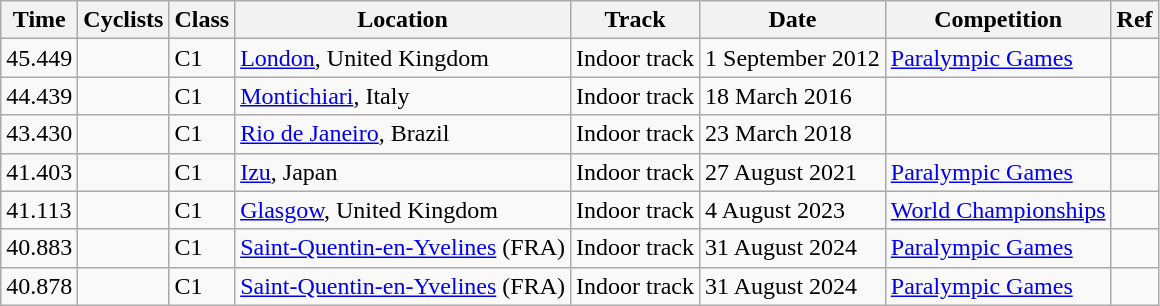<table class="wikitable">
<tr align="left">
<th>Time</th>
<th>Cyclists</th>
<th>Class</th>
<th>Location</th>
<th>Track</th>
<th>Date</th>
<th>Competition</th>
<th>Ref</th>
</tr>
<tr>
<td>45.449</td>
<td></td>
<td>C1</td>
<td><a href='#'>London</a>, United Kingdom</td>
<td>Indoor track</td>
<td>1 September 2012</td>
<td><a href='#'>Paralympic Games</a></td>
<td></td>
</tr>
<tr>
<td>44.439</td>
<td></td>
<td>C1</td>
<td><a href='#'>Montichiari</a>, Italy</td>
<td>Indoor track</td>
<td>18 March 2016</td>
<td></td>
<td></td>
</tr>
<tr>
<td>43.430</td>
<td></td>
<td>C1</td>
<td><a href='#'>Rio de Janeiro</a>, Brazil</td>
<td>Indoor track</td>
<td>23 March 2018</td>
<td></td>
<td></td>
</tr>
<tr>
<td>41.403</td>
<td></td>
<td>C1</td>
<td><a href='#'>Izu</a>, Japan</td>
<td>Indoor track</td>
<td>27 August 2021</td>
<td><a href='#'>Paralympic Games</a></td>
<td></td>
</tr>
<tr>
<td>41.113</td>
<td></td>
<td>C1</td>
<td><a href='#'>Glasgow</a>, United Kingdom</td>
<td>Indoor track</td>
<td>4 August 2023</td>
<td><a href='#'>World Championships</a></td>
<td></td>
</tr>
<tr>
<td>40.883</td>
<td></td>
<td>C1</td>
<td><a href='#'>Saint-Quentin-en-Yvelines</a> (FRA)</td>
<td>Indoor track</td>
<td>31 August 2024</td>
<td><a href='#'>Paralympic Games</a></td>
<td></td>
</tr>
<tr>
<td>40.878</td>
<td></td>
<td>C1</td>
<td><a href='#'>Saint-Quentin-en-Yvelines</a> (FRA)</td>
<td>Indoor track</td>
<td>31 August 2024</td>
<td><a href='#'>Paralympic Games</a></td>
<td></td>
</tr>
</table>
